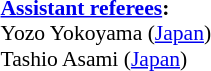<table style="width:100%; font-size:90%;">
<tr>
<td><br><strong><a href='#'>Assistant referees</a>:</strong>
<br>Yozo Yokoyama (<a href='#'>Japan</a>)
<br>Tashio Asami (<a href='#'>Japan</a>)</td>
</tr>
</table>
